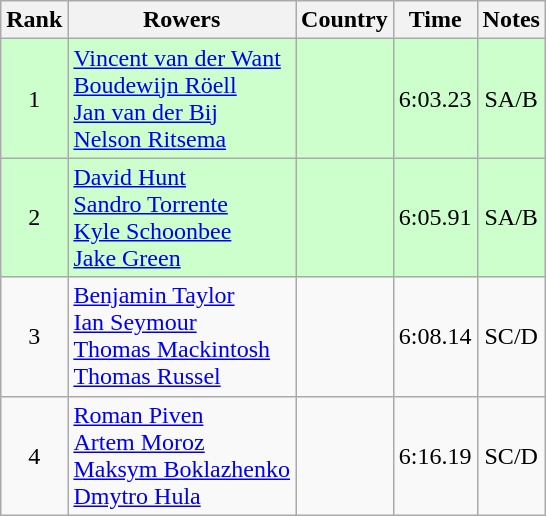<table class="wikitable" style="text-align:center">
<tr>
<th>Rank</th>
<th>Rowers</th>
<th>Country</th>
<th>Time</th>
<th>Notes</th>
</tr>
<tr bgcolor=ccffcc>
<td>1</td>
<td align="left"><a href='#'>Vincent van der Want</a><br><a href='#'>Boudewijn Röell</a><br><a href='#'>Jan van der Bij</a><br><a href='#'>Nelson Ritsema</a></td>
<td align="left"></td>
<td>6:03.23</td>
<td>SA/B</td>
</tr>
<tr bgcolor=ccffcc>
<td>2</td>
<td align="left"><a href='#'>David Hunt</a><br><a href='#'>Sandro Torrente</a><br><a href='#'>Kyle Schoonbee</a><br><a href='#'>Jake Green</a></td>
<td align="left"></td>
<td>6:05.91</td>
<td>SA/B</td>
</tr>
<tr>
<td>3</td>
<td align="left"><a href='#'>Benjamin Taylor</a><br><a href='#'>Ian Seymour</a><br><a href='#'>Thomas Mackintosh</a><br><a href='#'>Thomas Russel</a></td>
<td align="left"></td>
<td>6:08.14</td>
<td>SC/D</td>
</tr>
<tr>
<td>4</td>
<td align="left"><a href='#'>Roman Piven</a><br><a href='#'>Artem Moroz</a><br><a href='#'>Maksym Boklazhenko</a><br><a href='#'>Dmytro Hula</a></td>
<td align="left"></td>
<td>6:16.19</td>
<td>SC/D</td>
</tr>
</table>
